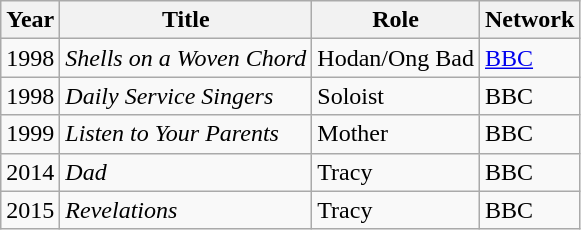<table class="wikitable unsortable">
<tr>
<th>Year</th>
<th>Title</th>
<th>Role</th>
<th>Network</th>
</tr>
<tr>
<td>1998</td>
<td><em>Shells on a Woven Chord</em></td>
<td>Hodan/Ong Bad</td>
<td><a href='#'>BBC</a></td>
</tr>
<tr>
<td>1998</td>
<td><em>Daily Service Singers</em></td>
<td>Soloist</td>
<td>BBC</td>
</tr>
<tr>
<td>1999</td>
<td><em>Listen to Your Parents</em></td>
<td>Mother</td>
<td>BBC</td>
</tr>
<tr>
<td>2014</td>
<td><em>Dad</em></td>
<td>Tracy</td>
<td>BBC</td>
</tr>
<tr>
<td>2015</td>
<td><em>Revelations</em></td>
<td>Tracy</td>
<td>BBC</td>
</tr>
</table>
